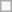<table class="wikitable floatright" style="margin-left: 2em;">
<tr>
<td></td>
</tr>
</table>
